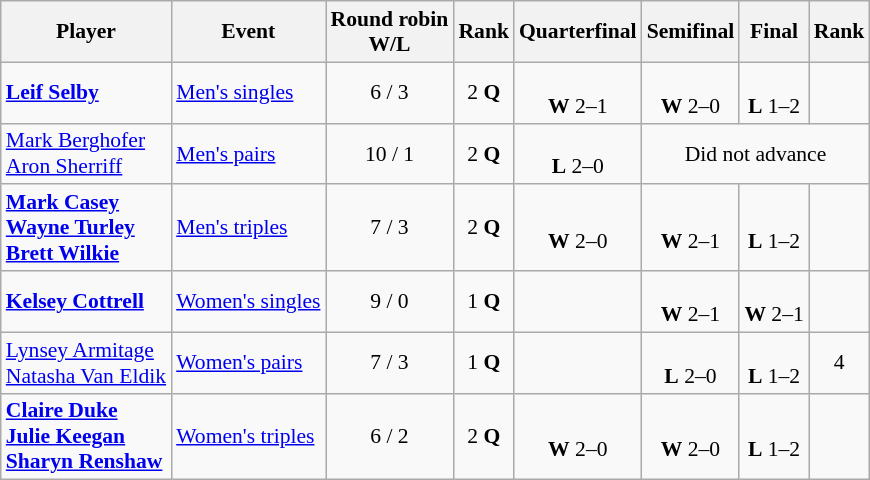<table class="wikitable" style="font-size:90%">
<tr>
<th>Player</th>
<th>Event</th>
<th>Round robin<br> W/L</th>
<th>Rank</th>
<th>Quarterfinal</th>
<th>Semifinal</th>
<th>Final</th>
<th>Rank</th>
</tr>
<tr align=center>
<td align=left><strong><a href='#'>Leif Selby</a></strong></td>
<td align=left><a href='#'>Men's singles</a></td>
<td>6 / 3</td>
<td>2 <strong>Q</strong></td>
<td><br><strong>W</strong> 2–1</td>
<td><br><strong>W</strong> 2–0</td>
<td><br><strong>L</strong> 1–2</td>
<td></td>
</tr>
<tr align=center>
<td align=left><a href='#'>Mark Berghofer</a><br><a href='#'>Aron Sherriff</a></td>
<td align=left><a href='#'>Men's pairs</a></td>
<td>10 / 1</td>
<td>2 <strong>Q</strong></td>
<td><br><strong>L</strong> 2–0</td>
<td colspan=3>Did not advance</td>
</tr>
<tr align=center>
<td align=left><strong><a href='#'>Mark Casey</a><br><a href='#'>Wayne Turley</a><br><a href='#'>Brett Wilkie</a></strong></td>
<td align=left><a href='#'>Men's triples</a></td>
<td>7 / 3</td>
<td>2 <strong>Q</strong></td>
<td><br><strong>W</strong> 2–0</td>
<td><br><strong>W</strong> 2–1</td>
<td><br><strong>L</strong> 1–2</td>
<td></td>
</tr>
<tr align=center>
<td align=left><strong><a href='#'>Kelsey Cottrell</a></strong></td>
<td align=left><a href='#'>Women's singles</a></td>
<td>9 / 0</td>
<td>1 <strong>Q</strong></td>
<td></td>
<td><br><strong>W</strong> 2–1</td>
<td><br><strong>W</strong> 2–1</td>
<td></td>
</tr>
<tr align=center>
<td align=left><a href='#'>Lynsey Armitage</a><br><a href='#'>Natasha Van Eldik</a></td>
<td align=left><a href='#'>Women's pairs</a></td>
<td>7 / 3</td>
<td>1 <strong>Q</strong></td>
<td></td>
<td><br><strong>L</strong> 2–0</td>
<td><br><strong>L</strong> 1–2</td>
<td>4</td>
</tr>
<tr align=center>
<td align=left><strong><a href='#'>Claire Duke</a><br><a href='#'>Julie Keegan</a><br><a href='#'>Sharyn Renshaw</a></strong></td>
<td align=left><a href='#'>Women's triples</a></td>
<td>6 / 2</td>
<td>2 <strong>Q</strong></td>
<td><br><strong>W</strong> 2–0</td>
<td><br><strong>W</strong> 2–0</td>
<td><br><strong>L</strong> 1–2</td>
<td></td>
</tr>
</table>
